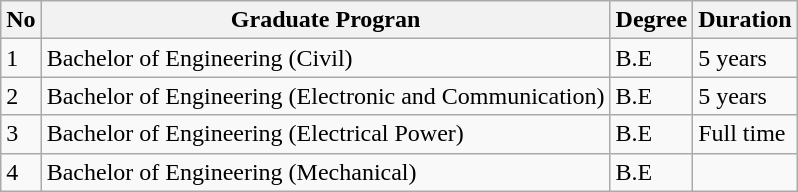<table class="wikitable">
<tr>
<th>No</th>
<th>Graduate Progran</th>
<th>Degree</th>
<th class="Duration">Duration</th>
</tr>
<tr>
<td>1</td>
<td>Bachelor of Engineering (Civil)</td>
<td>B.E</td>
<td>5 years</td>
</tr>
<tr>
<td>2</td>
<td>Bachelor of Engineering (Electronic and Communication)</td>
<td>B.E</td>
<td>5 years</td>
</tr>
<tr>
<td>3</td>
<td>Bachelor of Engineering (Electrical Power)</td>
<td>B.E</td>
<td>Full time</td>
</tr>
<tr>
<td>4</td>
<td>Bachelor of Engineering (Mechanical)</td>
<td>B.E</td>
<td></td>
</tr>
</table>
